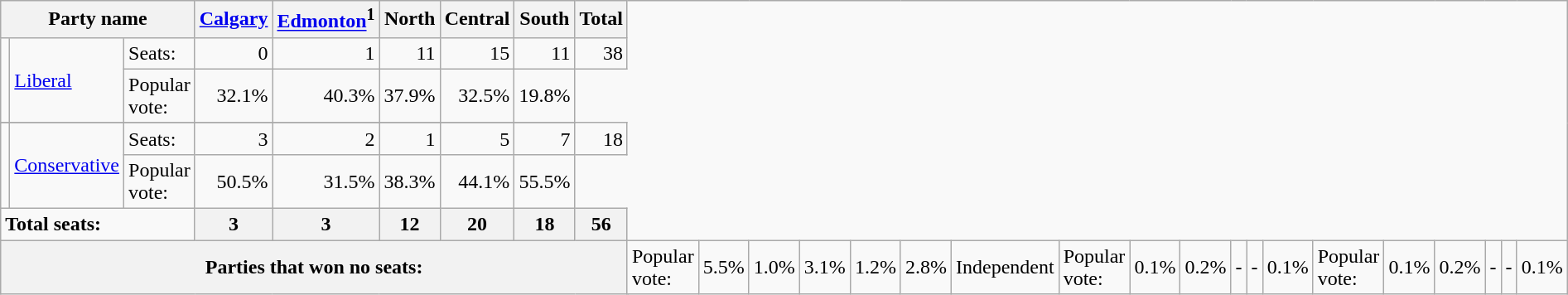<table class="wikitable">
<tr>
<th align="center" colspan=3>Party name</th>
<th align="center"><a href='#'>Calgary</a></th>
<th align="center"><a href='#'>Edmonton</a><sup>1</sup></th>
<th align="center">North</th>
<th align="center">Central</th>
<th align="center">South</th>
<th align="center">Total</th>
</tr>
<tr>
<td rowspan=2 ></td>
<td rowspan=2><a href='#'>Liberal</a></td>
<td>Seats:</td>
<td align="right">0</td>
<td align="right">1</td>
<td align="right">11</td>
<td align="right">15</td>
<td align="right">11</td>
<td align="right">38</td>
</tr>
<tr>
<td>Popular vote:</td>
<td align="right">32.1%</td>
<td align="right">40.3%</td>
<td align="right">37.9%</td>
<td align="right">32.5%</td>
<td align="right">19.8%</td>
</tr>
<tr>
</tr>
<tr>
<td rowspan=2 ></td>
<td rowspan=2><a href='#'>Conservative</a></td>
<td>Seats:</td>
<td align="right">3</td>
<td align="right">2</td>
<td align="right">1</td>
<td align="right">5</td>
<td align="right">7</td>
<td align="right">18</td>
</tr>
<tr>
<td>Popular vote:</td>
<td align="right">50.5%</td>
<td align="right">31.5%</td>
<td align="right">38.3%</td>
<td align="right">44.1%</td>
<td align="right">55.5%</td>
</tr>
<tr>
<td colspan=3><strong>Total seats: </strong></td>
<th align="right">3</th>
<th align="right">3</th>
<th align="right">12</th>
<th align="right">20</th>
<th align="right">18</th>
<th align="right">56</th>
</tr>
<tr>
<th colspan=10 align="center">Parties that won no seats:<br></th>
<td>Popular vote:</td>
<td align="right">5.5%</td>
<td align="right">1.0%</td>
<td align="right">3.1%</td>
<td align="right">1.2%</td>
<td align="right">2.8%<br></td>
<td>Independent</td>
<td>Popular vote:</td>
<td align="right">0.1%</td>
<td align="right">0.2%</td>
<td align="right">-</td>
<td align="right">-</td>
<td align="right">0.1%<br></td>
<td>Popular vote:</td>
<td align="right">0.1%</td>
<td align="right">0.2%</td>
<td align="right">-</td>
<td align="right">-</td>
<td align="right">0.1%</td>
</tr>
</table>
